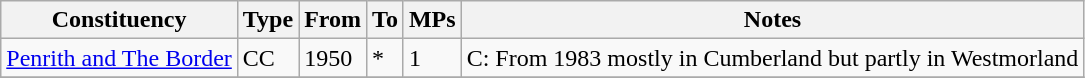<table class="wikitable">
<tr>
<th>Constituency</th>
<th>Type</th>
<th>From</th>
<th>To</th>
<th>MPs</th>
<th>Notes</th>
</tr>
<tr>
<td><a href='#'>Penrith and The Border</a></td>
<td>CC</td>
<td>1950</td>
<td>*</td>
<td>1</td>
<td>C: From 1983 mostly in Cumberland but partly in Westmorland</td>
</tr>
<tr>
</tr>
</table>
